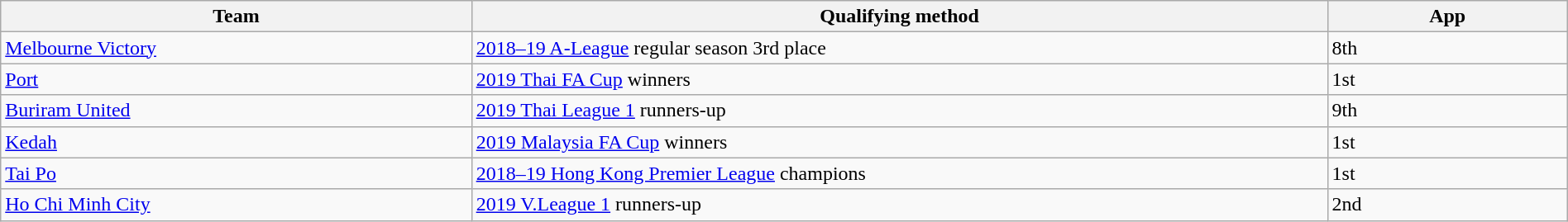<table class="wikitable" style="table-layout:fixed;width:100%;">
<tr>
<th width=30%>Team</th>
<th width=55%>Qualifying method</th>
<th width=15%>App </th>
</tr>
<tr>
<td> <a href='#'>Melbourne Victory</a></td>
<td><a href='#'>2018–19 A-League</a> regular season 3rd place</td>
<td>8th </td>
</tr>
<tr>
<td> <a href='#'>Port</a></td>
<td><a href='#'>2019 Thai FA Cup</a> winners</td>
<td>1st</td>
</tr>
<tr>
<td> <a href='#'>Buriram United</a></td>
<td><a href='#'>2019 Thai League 1</a> runners-up</td>
<td>9th </td>
</tr>
<tr>
<td> <a href='#'>Kedah</a></td>
<td><a href='#'>2019 Malaysia FA Cup</a> winners</td>
<td>1st</td>
</tr>
<tr>
<td> <a href='#'>Tai Po</a></td>
<td><a href='#'>2018–19 Hong Kong Premier League</a> champions</td>
<td>1st</td>
</tr>
<tr>
<td> <a href='#'>Ho Chi Minh City</a></td>
<td><a href='#'>2019 V.League 1</a> runners-up</td>
<td>2nd </td>
</tr>
</table>
